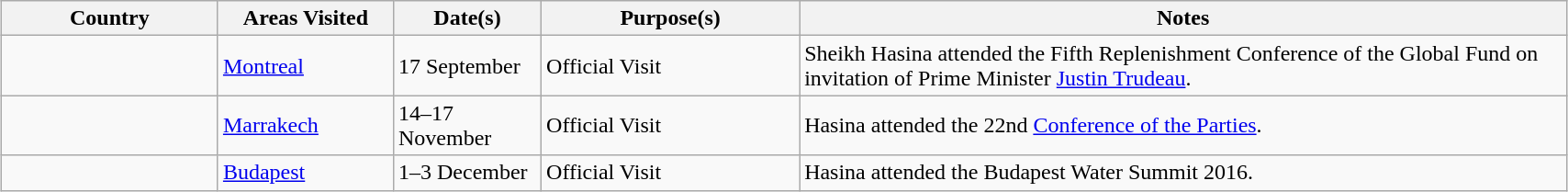<table class="wikitable outercollapse sortable" style="margin: 1em auto 1em auto">
<tr>
<th width=150>Country</th>
<th width=120>Areas Visited</th>
<th width=100>Date(s)</th>
<th width=180>Purpose(s)</th>
<th width=550>Notes</th>
</tr>
<tr>
<td></td>
<td><a href='#'>Montreal</a></td>
<td>17 September</td>
<td>Official Visit</td>
<td>Sheikh Hasina attended the Fifth Replenishment Conference of the Global Fund on invitation of Prime Minister <a href='#'>Justin Trudeau</a>.</td>
</tr>
<tr>
<td></td>
<td><a href='#'>Marrakech</a></td>
<td>14–17 November</td>
<td>Official Visit</td>
<td>Hasina attended the 22nd <a href='#'>Conference of the Parties</a>.</td>
</tr>
<tr>
<td></td>
<td><a href='#'>Budapest</a></td>
<td>1–3 December</td>
<td>Official Visit</td>
<td>Hasina attended the Budapest Water Summit 2016.</td>
</tr>
</table>
